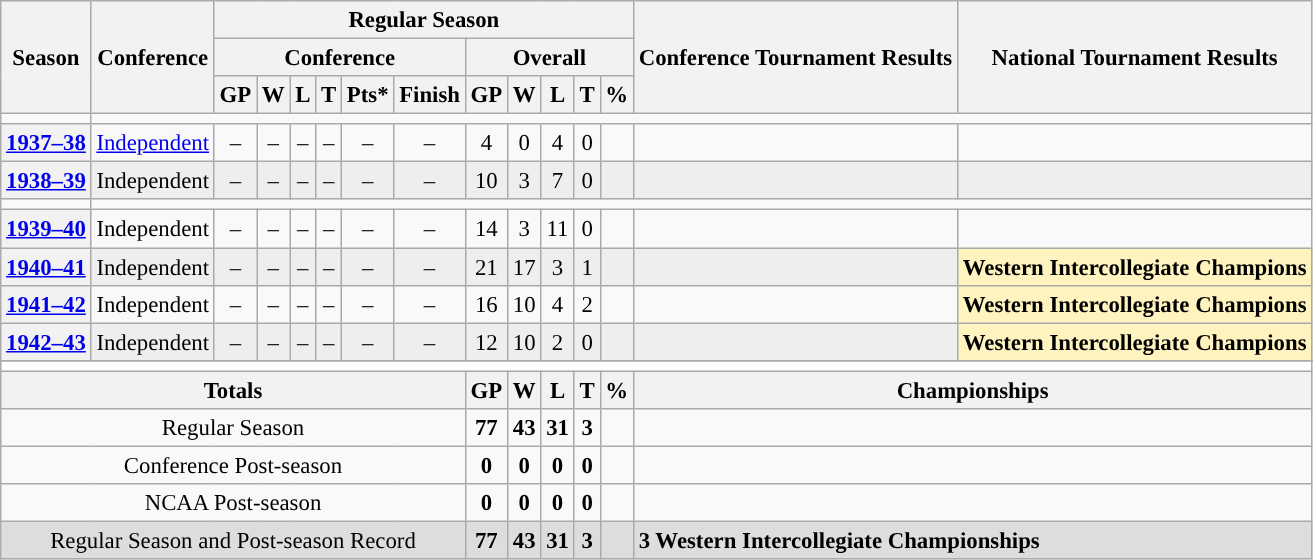<table class="wikitable" style="text-align: center; font-size: 95%">
<tr>
<th rowspan="3">Season</th>
<th rowspan="3">Conference</th>
<th colspan="11">Regular Season</th>
<th rowspan="3">Conference Tournament Results</th>
<th rowspan="3">National Tournament Results</th>
</tr>
<tr>
<th colspan="6">Conference</th>
<th colspan="5">Overall</th>
</tr>
<tr>
<th>GP</th>
<th>W</th>
<th>L</th>
<th>T</th>
<th>Pts*</th>
<th>Finish</th>
<th>GP</th>
<th>W</th>
<th>L</th>
<th>T</th>
<th>%</th>
</tr>
<tr>
<td><a href='#'></a> </td>
</tr>
<tr>
<th><a href='#'>1937–38</a></th>
<td><a href='#'>Independent</a></td>
<td>–</td>
<td>–</td>
<td>–</td>
<td>–</td>
<td>–</td>
<td>–</td>
<td>4</td>
<td>0</td>
<td>4</td>
<td>0</td>
<td></td>
<td align="left"></td>
<td align="left"></td>
</tr>
<tr bgcolor=eeeeee>
<th><a href='#'>1938–39</a></th>
<td>Independent</td>
<td>–</td>
<td>–</td>
<td>–</td>
<td>–</td>
<td>–</td>
<td>–</td>
<td>10</td>
<td>3</td>
<td>7</td>
<td>0</td>
<td></td>
<td align="left"></td>
<td align="left"></td>
</tr>
<tr>
<td><a href='#'></a> </td>
</tr>
<tr>
<th><a href='#'>1939–40</a></th>
<td>Independent</td>
<td>–</td>
<td>–</td>
<td>–</td>
<td>–</td>
<td>–</td>
<td>–</td>
<td>14</td>
<td>3</td>
<td>11</td>
<td>0</td>
<td></td>
<td align="left"></td>
<td align="left"></td>
</tr>
<tr bgcolor=eeeeee>
<th><a href='#'>1940–41</a></th>
<td>Independent</td>
<td>–</td>
<td>–</td>
<td>–</td>
<td>–</td>
<td>–</td>
<td>–</td>
<td>21</td>
<td>17</td>
<td>3</td>
<td>1</td>
<td></td>
<td align="left"></td>
<td style="background: #FFF3BF;" align="left"><strong>Western Intercollegiate Champions</strong></td>
</tr>
<tr>
<th><a href='#'>1941–42</a></th>
<td>Independent</td>
<td>–</td>
<td>–</td>
<td>–</td>
<td>–</td>
<td>–</td>
<td>–</td>
<td>16</td>
<td>10</td>
<td>4</td>
<td>2</td>
<td></td>
<td align="left"></td>
<td style="background: #FFF3BF;" align="left"><strong>Western Intercollegiate Champions</strong></td>
</tr>
<tr bgcolor=eeeeee>
<th><a href='#'>1942–43</a></th>
<td>Independent</td>
<td>–</td>
<td>–</td>
<td>–</td>
<td>–</td>
<td>–</td>
<td>–</td>
<td>12</td>
<td>10</td>
<td>2</td>
<td>0</td>
<td></td>
<td align="left"></td>
<td style="background: #FFF3BF;" align="left"><strong>Western Intercollegiate Champions</strong></td>
</tr>
<tr>
</tr>
<tr ->
</tr>
<tr>
<td colspan="15" style="background:#fff;"></td>
</tr>
<tr>
<th colspan="8">Totals</th>
<th>GP</th>
<th>W</th>
<th>L</th>
<th>T</th>
<th>%</th>
<th colspan="2">Championships</th>
</tr>
<tr>
<td colspan="8">Regular Season</td>
<td><strong>77</strong></td>
<td><strong>43</strong></td>
<td><strong>31</strong></td>
<td><strong>3</strong></td>
<td><strong></strong></td>
<td colspan="2" align="left"></td>
</tr>
<tr>
<td colspan="8">Conference Post-season</td>
<td><strong>0</strong></td>
<td><strong>0</strong></td>
<td><strong>0</strong></td>
<td><strong>0</strong></td>
<td><strong></strong></td>
<td colspan="2" align="left"></td>
</tr>
<tr>
<td colspan="8">NCAA Post-season</td>
<td><strong>0</strong></td>
<td><strong>0</strong></td>
<td><strong>0</strong></td>
<td><strong>0</strong></td>
<td><strong></strong></td>
<td colspan="2" align="left"></td>
</tr>
<tr bgcolor=dddddd>
<td colspan="8">Regular Season and Post-season Record</td>
<td><strong>77</strong></td>
<td><strong>43</strong></td>
<td><strong>31</strong></td>
<td><strong>3</strong></td>
<td><strong></strong></td>
<td colspan="2" align="left"><strong>3 Western Intercollegiate Championships</strong></td>
</tr>
</table>
